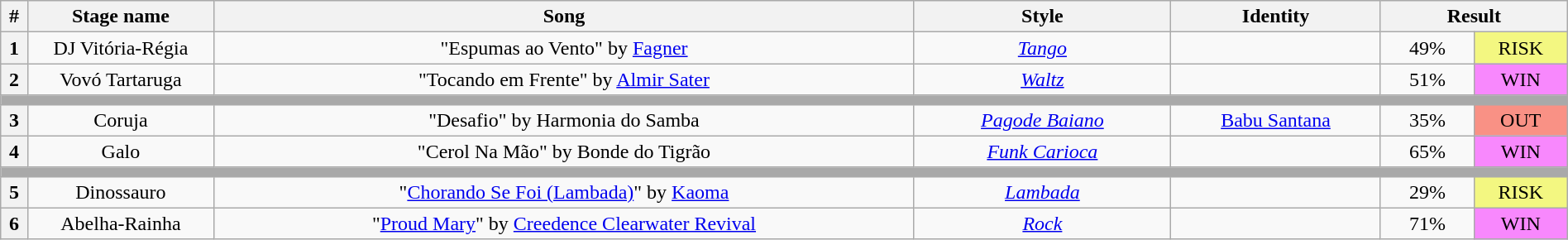<table class="wikitable plainrowheaders" style="text-align:center; width:100%;">
<tr>
<th width="01%">#</th>
<th width="08%">Stage name</th>
<th width="30%">Song</th>
<th width="11%">Style</th>
<th width="09%">Identity</th>
<th width="08%" colspan=2>Result</th>
</tr>
<tr>
<th>1</th>
<td>DJ Vitória-Régia</td>
<td>"Espumas ao Vento" by <a href='#'>Fagner</a></td>
<td><em><a href='#'>Tango</a></em></td>
<td></td>
<td width="4%">49%</td>
<td width="4%" bgcolor="#F3F781">RISK</td>
</tr>
<tr>
<th>2</th>
<td>Vovó Tartaruga</td>
<td>"Tocando em Frente" by <a href='#'>Almir Sater</a></td>
<td><em><a href='#'>Waltz</a></em></td>
<td></td>
<td>51%</td>
<td bgcolor="#F888FD">WIN</td>
</tr>
<tr>
<td colspan="7" bgcolor="#A9A9A9"></td>
</tr>
<tr>
<th>3</th>
<td>Coruja</td>
<td>"Desafio" by Harmonia do Samba</td>
<td><em><a href='#'>Pagode Baiano</a></em></td>
<td><a href='#'>Babu Santana</a></td>
<td>35%</td>
<td bgcolor=#F99185>OUT</td>
</tr>
<tr>
<th>4</th>
<td>Galo</td>
<td>"Cerol Na Mão" by Bonde do Tigrão</td>
<td><em><a href='#'>Funk Carioca</a></em></td>
<td></td>
<td>65%</td>
<td bgcolor="#F888FD">WIN</td>
</tr>
<tr>
<td colspan="7" bgcolor="#A9A9A9"></td>
</tr>
<tr>
<th>5</th>
<td>Dinossauro</td>
<td>"<a href='#'>Chorando Se Foi (Lambada)</a>" by <a href='#'>Kaoma</a></td>
<td><em><a href='#'>Lambada</a></em></td>
<td></td>
<td>29%</td>
<td bgcolor="#F3F781">RISK</td>
</tr>
<tr>
<th>6</th>
<td>Abelha-Rainha</td>
<td>"<a href='#'>Proud Mary</a>" by <a href='#'>Creedence Clearwater Revival</a></td>
<td><em><a href='#'>Rock</a></em></td>
<td></td>
<td>71%</td>
<td bgcolor="#F888FD">WIN</td>
</tr>
</table>
